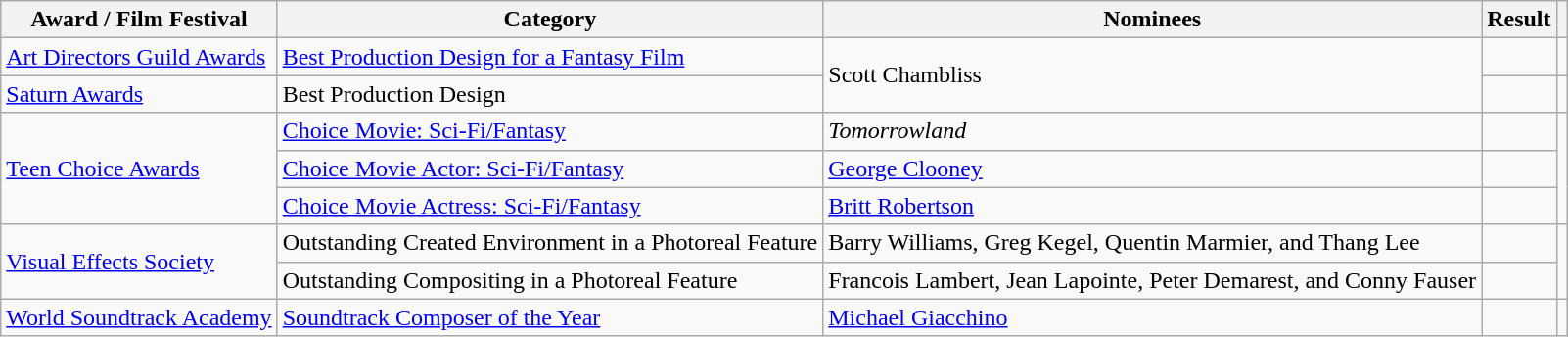<table class="wikitable sortable">
<tr>
<th>Award / Film Festival</th>
<th>Category</th>
<th>Nominees</th>
<th>Result</th>
<th scope="col" class="unsortable"></th>
</tr>
<tr>
<td><a href='#'>Art Directors Guild Awards</a></td>
<td><a href='#'>Best Production Design for a Fantasy Film</a></td>
<td rowspan="2">Scott Chambliss</td>
<td></td>
<td style="text-align:center;"></td>
</tr>
<tr>
<td><a href='#'>Saturn Awards</a></td>
<td>Best Production Design</td>
<td></td>
<td style="text-align:center;"><br></td>
</tr>
<tr>
<td rowspan="3"><a href='#'>Teen Choice Awards</a></td>
<td><a href='#'>Choice Movie: Sci-Fi/Fantasy</a></td>
<td><em>Tomorrowland</em></td>
<td></td>
<td style="text-align:center;" rowspan="3"></td>
</tr>
<tr>
<td><a href='#'>Choice Movie Actor: Sci-Fi/Fantasy</a></td>
<td><a href='#'>George Clooney</a></td>
<td></td>
</tr>
<tr>
<td><a href='#'>Choice Movie Actress: Sci-Fi/Fantasy</a></td>
<td><a href='#'>Britt Robertson</a></td>
<td></td>
</tr>
<tr>
<td rowspan="2"><a href='#'>Visual Effects Society</a></td>
<td>Outstanding Created Environment in a Photoreal Feature</td>
<td>Barry Williams, Greg Kegel, Quentin Marmier, and Thang Lee</td>
<td></td>
<td style="text-align:center;" rowspan="2"><br></td>
</tr>
<tr>
<td>Outstanding Compositing in a Photoreal Feature</td>
<td>Francois Lambert, Jean Lapointe, Peter Demarest, and Conny Fauser</td>
<td></td>
</tr>
<tr>
<td><a href='#'>World Soundtrack Academy</a></td>
<td><a href='#'>Soundtrack Composer of the Year</a></td>
<td><a href='#'>Michael Giacchino</a></td>
<td></td>
<td style="text-align:center;"></td>
</tr>
</table>
